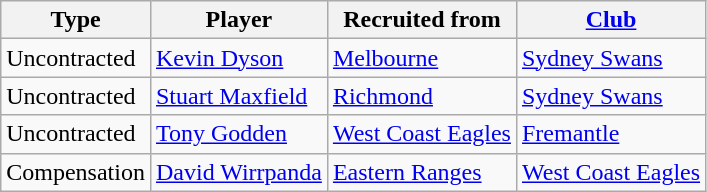<table class="wikitable sortable">
<tr>
<th>Type</th>
<th>Player</th>
<th>Recruited from</th>
<th><a href='#'>Club</a></th>
</tr>
<tr>
<td>Uncontracted</td>
<td><a href='#'>Kevin Dyson</a></td>
<td><a href='#'>Melbourne</a></td>
<td><a href='#'>Sydney Swans</a></td>
</tr>
<tr>
<td>Uncontracted</td>
<td><a href='#'>Stuart Maxfield</a></td>
<td><a href='#'>Richmond</a></td>
<td><a href='#'>Sydney Swans</a></td>
</tr>
<tr>
<td>Uncontracted</td>
<td><a href='#'>Tony Godden</a></td>
<td><a href='#'>West Coast Eagles</a></td>
<td><a href='#'>Fremantle</a></td>
</tr>
<tr>
<td>Compensation</td>
<td><a href='#'>David Wirrpanda</a></td>
<td><a href='#'>Eastern Ranges</a></td>
<td><a href='#'>West Coast Eagles</a></td>
</tr>
</table>
